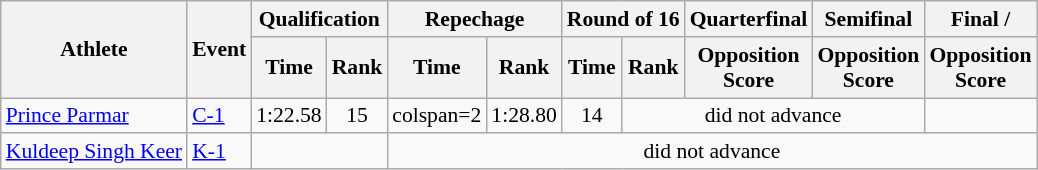<table class="wikitable" style="text-align:center; font-size:90%">
<tr>
<th rowspan=2>Athlete</th>
<th rowspan=2>Event</th>
<th colspan=2>Qualification</th>
<th colspan=2>Repechage</th>
<th colspan=2>Round of 16</th>
<th>Quarterfinal</th>
<th>Semifinal</th>
<th>Final / </th>
</tr>
<tr>
<th>Time</th>
<th>Rank</th>
<th>Time</th>
<th>Rank</th>
<th>Time</th>
<th>Rank</th>
<th>Opposition<br>Score</th>
<th>Opposition<br>Score</th>
<th>Opposition<br>Score</th>
</tr>
<tr>
<td align=left><a href='#'>Prince Parmar</a></td>
<td align=left><a href='#'>C-1</a></td>
<td>1:22.58</td>
<td>15</td>
<td>colspan=2 </td>
<td>1:28.80</td>
<td>14</td>
<td colspan=3>did not advance</td>
</tr>
<tr>
<td align=left><a href='#'>Kuldeep Singh Keer</a></td>
<td align=left><a href='#'>K-1</a></td>
<td colspan=2></td>
<td colspan=7>did not advance</td>
</tr>
</table>
